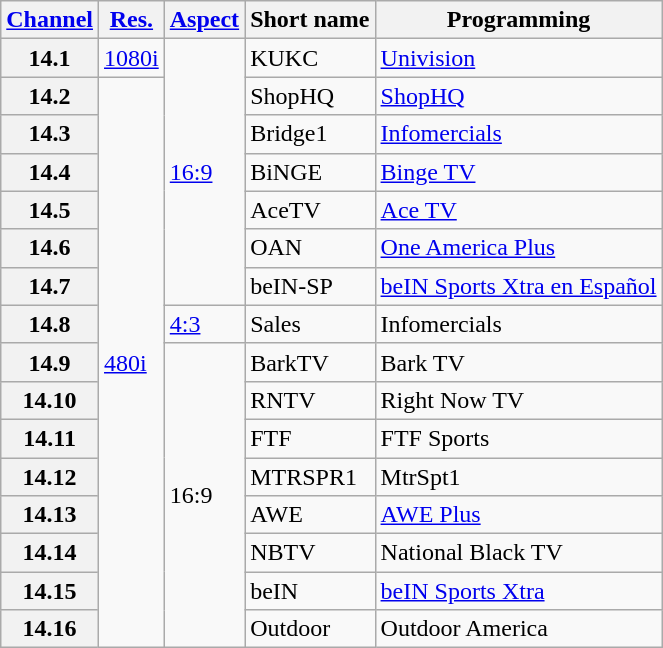<table class="wikitable">
<tr>
<th><a href='#'>Channel</a></th>
<th><a href='#'>Res.</a></th>
<th><a href='#'>Aspect</a></th>
<th>Short name</th>
<th>Programming</th>
</tr>
<tr>
<th scope = "row">14.1</th>
<td><a href='#'>1080i</a></td>
<td rowspan=7><a href='#'>16:9</a></td>
<td>KUKC</td>
<td><a href='#'>Univision</a></td>
</tr>
<tr>
<th scope = "row">14.2</th>
<td rowspan=15><a href='#'>480i</a></td>
<td>ShopHQ</td>
<td><a href='#'>ShopHQ</a></td>
</tr>
<tr>
<th scope = "row">14.3</th>
<td>Bridge1</td>
<td><a href='#'>Infomercials</a></td>
</tr>
<tr>
<th scope = "row">14.4</th>
<td>BiNGE</td>
<td><a href='#'>Binge TV</a></td>
</tr>
<tr>
<th scope = "row">14.5</th>
<td>AceTV</td>
<td><a href='#'>Ace TV</a></td>
</tr>
<tr>
<th scope = "row">14.6</th>
<td>OAN</td>
<td><a href='#'>One America Plus</a></td>
</tr>
<tr>
<th scope = "row">14.7</th>
<td>beIN-SP</td>
<td><a href='#'>beIN Sports Xtra en Español</a></td>
</tr>
<tr>
<th scope = "row">14.8</th>
<td><a href='#'>4:3</a></td>
<td>Sales</td>
<td>Infomercials</td>
</tr>
<tr>
<th scope = "row">14.9</th>
<td rowspan=8>16:9</td>
<td>BarkTV</td>
<td>Bark TV</td>
</tr>
<tr>
<th scope = "row">14.10</th>
<td>RNTV</td>
<td>Right Now TV</td>
</tr>
<tr>
<th scope = "row">14.11</th>
<td>FTF</td>
<td>FTF Sports</td>
</tr>
<tr>
<th scope = "row">14.12</th>
<td>MTRSPR1</td>
<td>MtrSpt1</td>
</tr>
<tr>
<th scope = "row">14.13</th>
<td>AWE</td>
<td><a href='#'>AWE Plus</a></td>
</tr>
<tr>
<th scope = "row">14.14</th>
<td>NBTV</td>
<td>National Black TV</td>
</tr>
<tr>
<th scope = "row">14.15</th>
<td>beIN</td>
<td><a href='#'>beIN Sports Xtra</a></td>
</tr>
<tr>
<th scope = "row">14.16</th>
<td>Outdoor</td>
<td>Outdoor America</td>
</tr>
</table>
